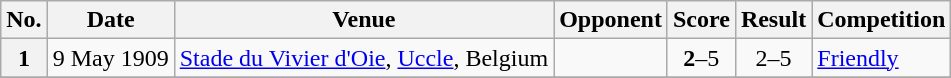<table class="wikitable sortable plainrowheaders">
<tr>
<th scope=col>No.</th>
<th scope=col>Date</th>
<th scope=col>Venue</th>
<th scope=col>Opponent</th>
<th scope=col>Score</th>
<th scope=col>Result</th>
<th scope=col>Competition</th>
</tr>
<tr>
<th scope=row style=text-align:center>1</th>
<td>9 May 1909</td>
<td><a href='#'>Stade du Vivier d'Oie</a>, <a href='#'>Uccle</a>, Belgium</td>
<td></td>
<td align=center><strong>2</strong>–5</td>
<td align=center>2–5</td>
<td><a href='#'>Friendly</a></td>
</tr>
<tr>
</tr>
</table>
